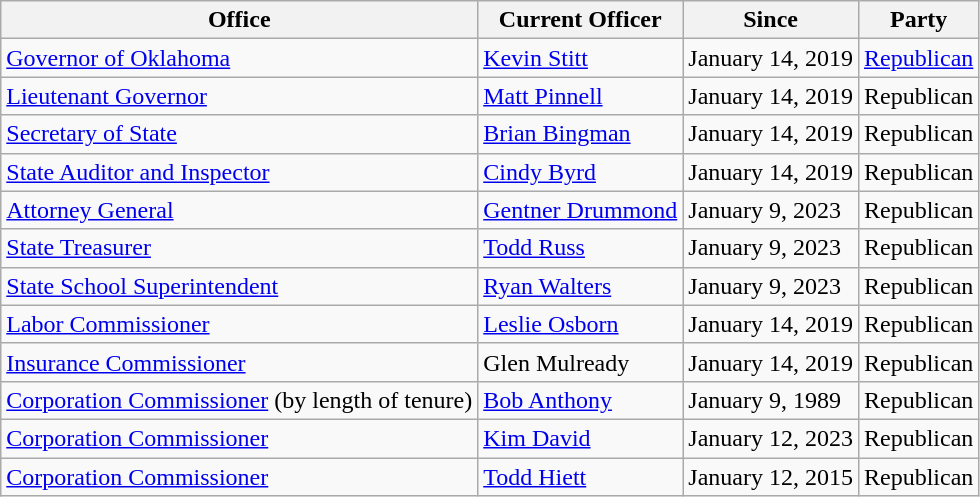<table class=wikitable>
<tr>
<th>Office</th>
<th>Current Officer</th>
<th>Since</th>
<th>Party</th>
</tr>
<tr>
<td><a href='#'>Governor of Oklahoma</a></td>
<td><a href='#'>Kevin Stitt</a></td>
<td>January 14, 2019</td>
<td><a href='#'>Republican</a></td>
</tr>
<tr>
<td><a href='#'>Lieutenant Governor</a></td>
<td><a href='#'>Matt Pinnell</a></td>
<td>January 14, 2019</td>
<td>Republican</td>
</tr>
<tr>
<td><a href='#'>Secretary of State</a></td>
<td><a href='#'>Brian Bingman</a></td>
<td>January 14, 2019</td>
<td>Republican</td>
</tr>
<tr>
<td><a href='#'>State Auditor and Inspector</a></td>
<td><a href='#'>Cindy Byrd</a></td>
<td>January 14, 2019</td>
<td>Republican</td>
</tr>
<tr>
<td><a href='#'>Attorney General</a></td>
<td><a href='#'>Gentner Drummond</a></td>
<td>January 9, 2023</td>
<td>Republican</td>
</tr>
<tr>
<td><a href='#'>State Treasurer</a></td>
<td><a href='#'>Todd Russ</a></td>
<td>January 9, 2023</td>
<td>Republican</td>
</tr>
<tr>
<td><a href='#'>State School Superintendent</a></td>
<td><a href='#'>Ryan Walters</a></td>
<td>January 9, 2023</td>
<td>Republican</td>
</tr>
<tr>
<td><a href='#'>Labor Commissioner</a></td>
<td><a href='#'>Leslie Osborn</a></td>
<td>January 14, 2019</td>
<td>Republican</td>
</tr>
<tr>
<td><a href='#'>Insurance Commissioner</a></td>
<td>Glen Mulready</td>
<td>January 14, 2019</td>
<td>Republican</td>
</tr>
<tr>
<td><a href='#'>Corporation Commissioner</a> (by length of tenure)</td>
<td><a href='#'>Bob Anthony</a></td>
<td>January 9, 1989</td>
<td>Republican</td>
</tr>
<tr>
<td><a href='#'>Corporation Commissioner</a></td>
<td><a href='#'>Kim David</a></td>
<td>January 12, 2023</td>
<td>Republican</td>
</tr>
<tr>
<td><a href='#'>Corporation Commissioner</a></td>
<td><a href='#'>Todd Hiett</a></td>
<td>January 12, 2015</td>
<td>Republican</td>
</tr>
</table>
